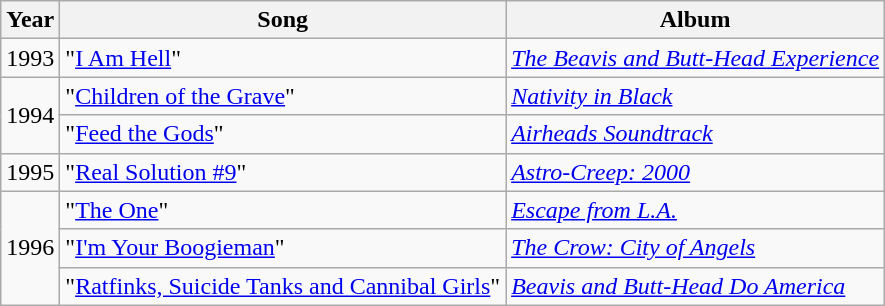<table class="wikitable">
<tr>
<th rowspan="1">Year</th>
<th rowspan="1">Song</th>
<th rowspan="1">Album</th>
</tr>
<tr>
<td>1993</td>
<td>"<a href='#'>I Am Hell</a>"</td>
<td><em><a href='#'>The Beavis and Butt-Head Experience</a></em></td>
</tr>
<tr>
<td rowspan="2">1994</td>
<td>"<a href='#'>Children of the Grave</a>"</td>
<td><em><a href='#'>Nativity in Black</a></em></td>
</tr>
<tr>
<td>"<a href='#'>Feed the Gods</a>"</td>
<td><em><a href='#'>Airheads Soundtrack</a></em></td>
</tr>
<tr>
<td>1995</td>
<td>"<a href='#'>Real Solution #9</a>"</td>
<td><em><a href='#'>Astro-Creep: 2000</a></em></td>
</tr>
<tr>
<td rowspan="3">1996</td>
<td>"<a href='#'>The One</a>"</td>
<td><em><a href='#'>Escape from L.A.</a></em></td>
</tr>
<tr>
<td>"<a href='#'>I'm Your Boogieman</a>"</td>
<td><em><a href='#'>The Crow: City of Angels</a></em></td>
</tr>
<tr>
<td>"<a href='#'>Ratfinks, Suicide Tanks and Cannibal Girls</a>"</td>
<td><em><a href='#'>Beavis and Butt-Head Do America</a></em></td>
</tr>
</table>
